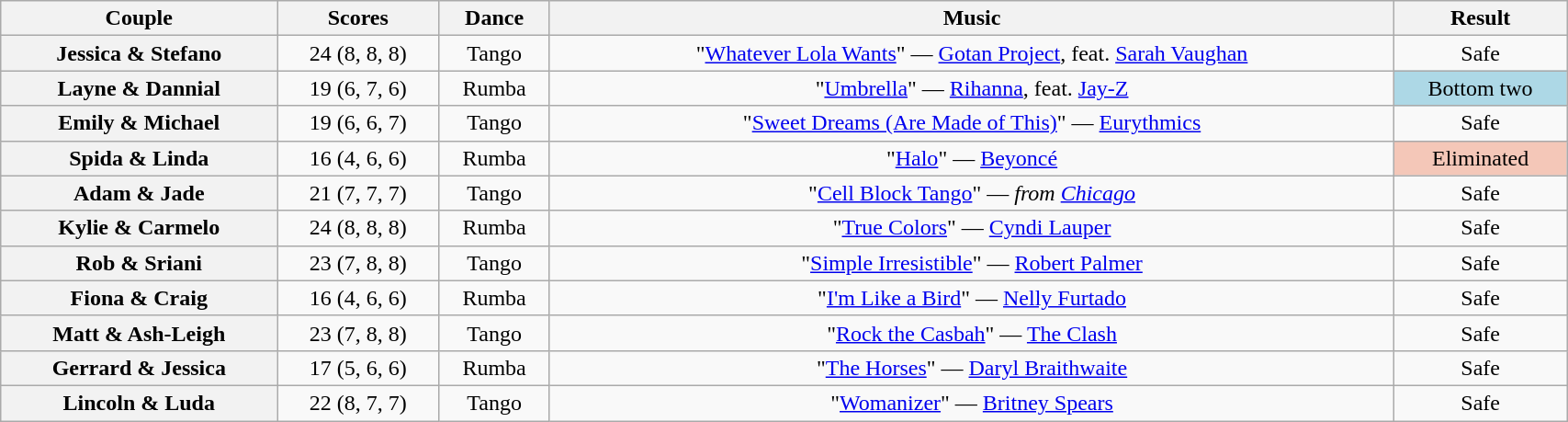<table class="wikitable sortable" style="text-align:center; width: 90%">
<tr>
<th scope="col">Couple</th>
<th scope="col">Scores</th>
<th scope="col">Dance</th>
<th scope="col" class="unsortable">Music</th>
<th scope="col" class="unsortable">Result</th>
</tr>
<tr>
<th scope="row">Jessica & Stefano</th>
<td>24 (8, 8, 8)</td>
<td>Tango</td>
<td>"<a href='#'>Whatever Lola Wants</a>" — <a href='#'>Gotan Project</a>, feat. <a href='#'>Sarah Vaughan</a></td>
<td>Safe</td>
</tr>
<tr>
<th scope="row">Layne & Dannial</th>
<td>19 (6, 7, 6)</td>
<td>Rumba</td>
<td>"<a href='#'>Umbrella</a>" — <a href='#'>Rihanna</a>, feat. <a href='#'>Jay-Z</a></td>
<td bgcolor="lightblue">Bottom two</td>
</tr>
<tr>
<th scope="row">Emily & Michael</th>
<td>19 (6, 6, 7)</td>
<td>Tango</td>
<td>"<a href='#'>Sweet Dreams (Are Made of This)</a>" — <a href='#'>Eurythmics</a></td>
<td>Safe</td>
</tr>
<tr>
<th scope="row">Spida & Linda</th>
<td>16 (4, 6, 6)</td>
<td>Rumba</td>
<td>"<a href='#'>Halo</a>" — <a href='#'>Beyoncé</a></td>
<td bgcolor="f4c7b8">Eliminated</td>
</tr>
<tr>
<th scope="row">Adam & Jade</th>
<td>21 (7, 7, 7)</td>
<td>Tango</td>
<td>"<a href='#'>Cell Block Tango</a>" — <em>from <a href='#'>Chicago</a></em></td>
<td>Safe</td>
</tr>
<tr>
<th scope="row">Kylie & Carmelo</th>
<td>24 (8, 8, 8)</td>
<td>Rumba</td>
<td>"<a href='#'>True Colors</a>" — <a href='#'>Cyndi Lauper</a></td>
<td>Safe</td>
</tr>
<tr>
<th scope="row">Rob & Sriani</th>
<td>23 (7, 8, 8)</td>
<td>Tango</td>
<td>"<a href='#'>Simple Irresistible</a>" — <a href='#'>Robert Palmer</a></td>
<td>Safe</td>
</tr>
<tr>
<th scope="row">Fiona & Craig</th>
<td>16 (4, 6, 6)</td>
<td>Rumba</td>
<td>"<a href='#'>I'm Like a Bird</a>" — <a href='#'>Nelly Furtado</a></td>
<td>Safe</td>
</tr>
<tr>
<th scope="row">Matt & Ash-Leigh</th>
<td>23 (7, 8, 8)</td>
<td>Tango</td>
<td>"<a href='#'>Rock the Casbah</a>" — <a href='#'>The Clash</a></td>
<td>Safe</td>
</tr>
<tr>
<th scope="row">Gerrard & Jessica</th>
<td>17 (5, 6, 6)</td>
<td>Rumba</td>
<td>"<a href='#'>The Horses</a>" — <a href='#'>Daryl Braithwaite</a></td>
<td>Safe</td>
</tr>
<tr>
<th scope="row">Lincoln & Luda</th>
<td>22 (8, 7, 7)</td>
<td>Tango</td>
<td>"<a href='#'>Womanizer</a>" — <a href='#'>Britney Spears</a></td>
<td>Safe</td>
</tr>
</table>
